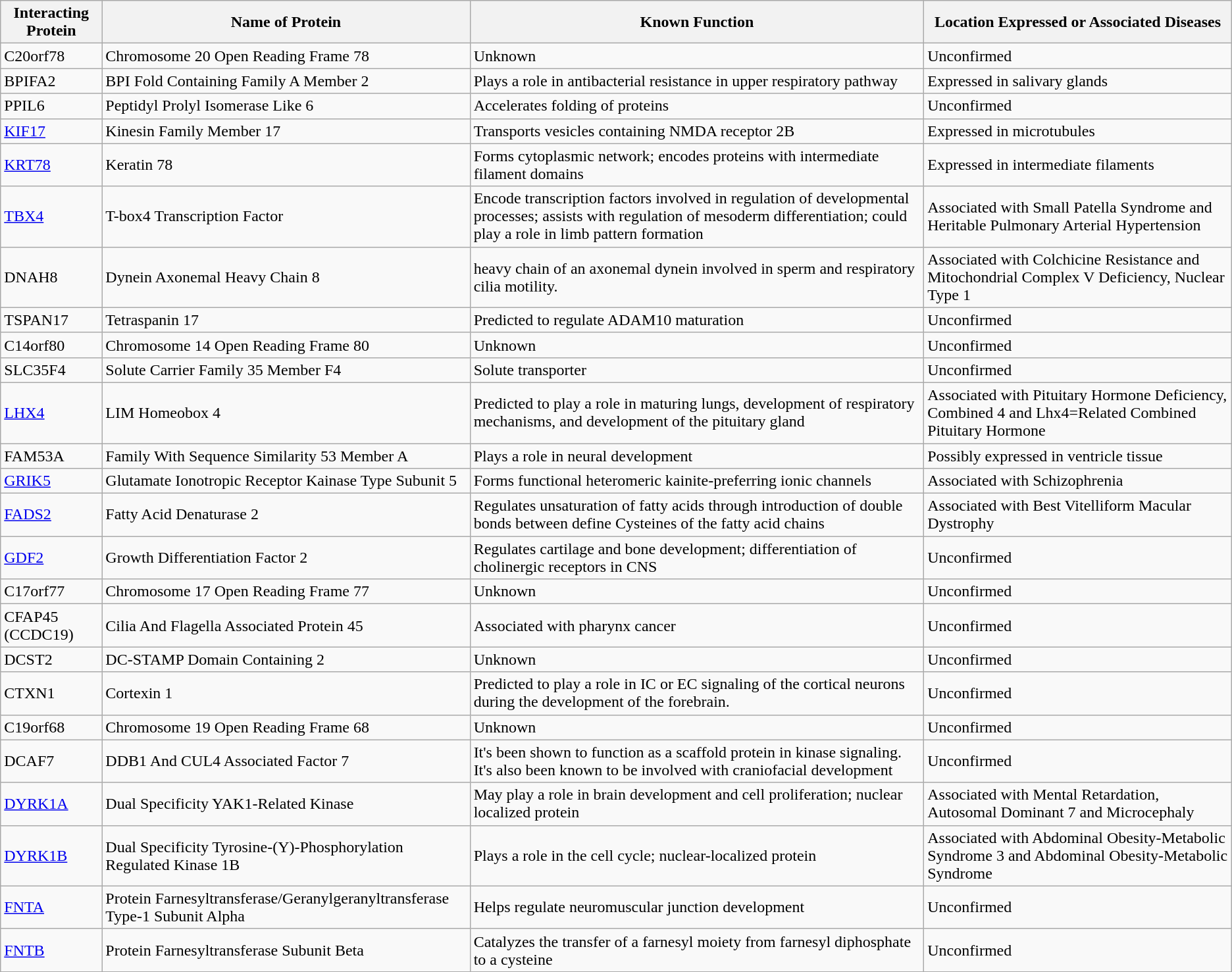<table class="wikitable">
<tr>
<th>Interacting Protein</th>
<th>Name of Protein</th>
<th>Known Function</th>
<th>Location Expressed or Associated Diseases</th>
</tr>
<tr>
<td>C20orf78</td>
<td>Chromosome 20 Open Reading  Frame 78</td>
<td>Unknown</td>
<td>Unconfirmed</td>
</tr>
<tr>
<td>BPIFA2</td>
<td>BPI Fold Containing Family  A Member 2</td>
<td>Plays a role in  antibacterial resistance in upper respiratory pathway</td>
<td>Expressed in salivary  glands</td>
</tr>
<tr>
<td>PPIL6</td>
<td>Peptidyl Prolyl Isomerase  Like 6</td>
<td>Accelerates folding of  proteins</td>
<td>Unconfirmed</td>
</tr>
<tr>
<td><a href='#'>KIF17</a></td>
<td>Kinesin Family Member 17</td>
<td>Transports vesicles  containing NMDA receptor 2B</td>
<td>Expressed in microtubules</td>
</tr>
<tr>
<td><a href='#'>KRT78</a></td>
<td>Keratin 78</td>
<td>Forms cytoplasmic network;  encodes proteins with intermediate filament domains</td>
<td>Expressed in intermediate  filaments</td>
</tr>
<tr>
<td><a href='#'>TBX4</a></td>
<td>T-box4 Transcription Factor</td>
<td>Encode transcription  factors involved in regulation of developmental processes; assists with  regulation of mesoderm differentiation; could play a role in limb pattern  formation</td>
<td>Associated with Small  Patella Syndrome and Heritable Pulmonary Arterial Hypertension</td>
</tr>
<tr>
<td>DNAH8</td>
<td>Dynein Axonemal Heavy Chain  8</td>
<td>heavy chain of an axonemal  dynein involved in sperm and respiratory cilia motility.</td>
<td>Associated with Colchicine  Resistance and Mitochondrial Complex V Deficiency, Nuclear Type 1</td>
</tr>
<tr>
<td>TSPAN17</td>
<td>Tetraspanin 17</td>
<td>Predicted to regulate ADAM10 maturation</td>
<td>Unconfirmed</td>
</tr>
<tr>
<td>C14orf80</td>
<td>Chromosome 14 Open Reading  Frame 80</td>
<td>Unknown</td>
<td>Unconfirmed</td>
</tr>
<tr>
<td>SLC35F4</td>
<td>Solute Carrier Family 35  Member F4</td>
<td>Solute transporter</td>
<td>Unconfirmed</td>
</tr>
<tr>
<td><a href='#'>LHX4</a></td>
<td>LIM Homeobox 4</td>
<td>Predicted to play a role in  maturing lungs,  development of  respiratory mechanisms, and development of the pituitary gland</td>
<td>Associated with Pituitary  Hormone Deficiency, Combined 4 and Lhx4=Related Combined Pituitary Hormone</td>
</tr>
<tr>
<td>FAM53A</td>
<td>Family With Sequence  Similarity 53 Member A</td>
<td>Plays a role in neural  development</td>
<td>Possibly expressed in  ventricle tissue</td>
</tr>
<tr>
<td><a href='#'>GRIK5</a></td>
<td>Glutamate Ionotropic  Receptor Kainase Type Subunit 5</td>
<td>Forms functional  heteromeric kainite-preferring ionic channels</td>
<td>Associated with Schizophrenia</td>
</tr>
<tr>
<td><a href='#'>FADS2</a></td>
<td>Fatty Acid Denaturase 2</td>
<td>Regulates unsaturation of  fatty acids through introduction of double bonds between define Cysteines of  the fatty acid chains</td>
<td>Associated with Best  Vitelliform Macular Dystrophy</td>
</tr>
<tr>
<td><a href='#'>GDF2</a></td>
<td>Growth Differentiation  Factor 2</td>
<td>Regulates cartilage and  bone development; differentiation of cholinergic receptors in CNS</td>
<td>Unconfirmed</td>
</tr>
<tr>
<td>C17orf77</td>
<td>Chromosome 17 Open Reading  Frame 77</td>
<td>Unknown</td>
<td>Unconfirmed</td>
</tr>
<tr>
<td>CFAP45 (CCDC19)</td>
<td>Cilia And Flagella  Associated Protein 45</td>
<td>Associated with pharynx  cancer</td>
<td>Unconfirmed</td>
</tr>
<tr>
<td>DCST2</td>
<td>DC-STAMP Domain Containing  2</td>
<td>Unknown</td>
<td>Unconfirmed</td>
</tr>
<tr>
<td>CTXN1</td>
<td>Cortexin 1</td>
<td>Predicted to play a role in  IC or EC signaling of the cortical neurons during the development of the  forebrain.</td>
<td>Unconfirmed</td>
</tr>
<tr>
<td>C19orf68</td>
<td>Chromosome 19 Open Reading Frame 68</td>
<td>Unknown</td>
<td>Unconfirmed</td>
</tr>
<tr>
<td>DCAF7</td>
<td>DDB1 And CUL4 Associated Factor 7</td>
<td>It's been shown to function  as a scaffold protein in kinase signaling. It's also been known to be  involved with craniofacial development</td>
<td>Unconfirmed</td>
</tr>
<tr>
<td><a href='#'>DYRK1A</a></td>
<td>Dual Specificity  YAK1-Related Kinase</td>
<td>May play a role in brain  development and cell proliferation; nuclear localized protein</td>
<td>Associated with Mental  Retardation, Autosomal Dominant 7 and Microcephaly</td>
</tr>
<tr>
<td><a href='#'>DYRK1B</a></td>
<td>Dual Specificity  Tyrosine-(Y)-Phosphorylation Regulated Kinase 1B</td>
<td>Plays a role in the cell  cycle; nuclear-localized protein</td>
<td>Associated with Abdominal  Obesity-Metabolic Syndrome 3 and Abdominal Obesity-Metabolic Syndrome</td>
</tr>
<tr>
<td><a href='#'>FNTA</a></td>
<td>Protein  Farnesyltransferase/Geranylgeranyltransferase Type-1 Subunit Alpha</td>
<td>Helps regulate  neuromuscular junction development</td>
<td>Unconfirmed</td>
</tr>
<tr>
<td><a href='#'>FNTB</a></td>
<td>Protein Farnesyltransferase  Subunit Beta</td>
<td>Catalyzes  the transfer of a farnesyl moiety from farnesyl diphosphate to a cysteine</td>
<td>Unconfirmed</td>
</tr>
</table>
